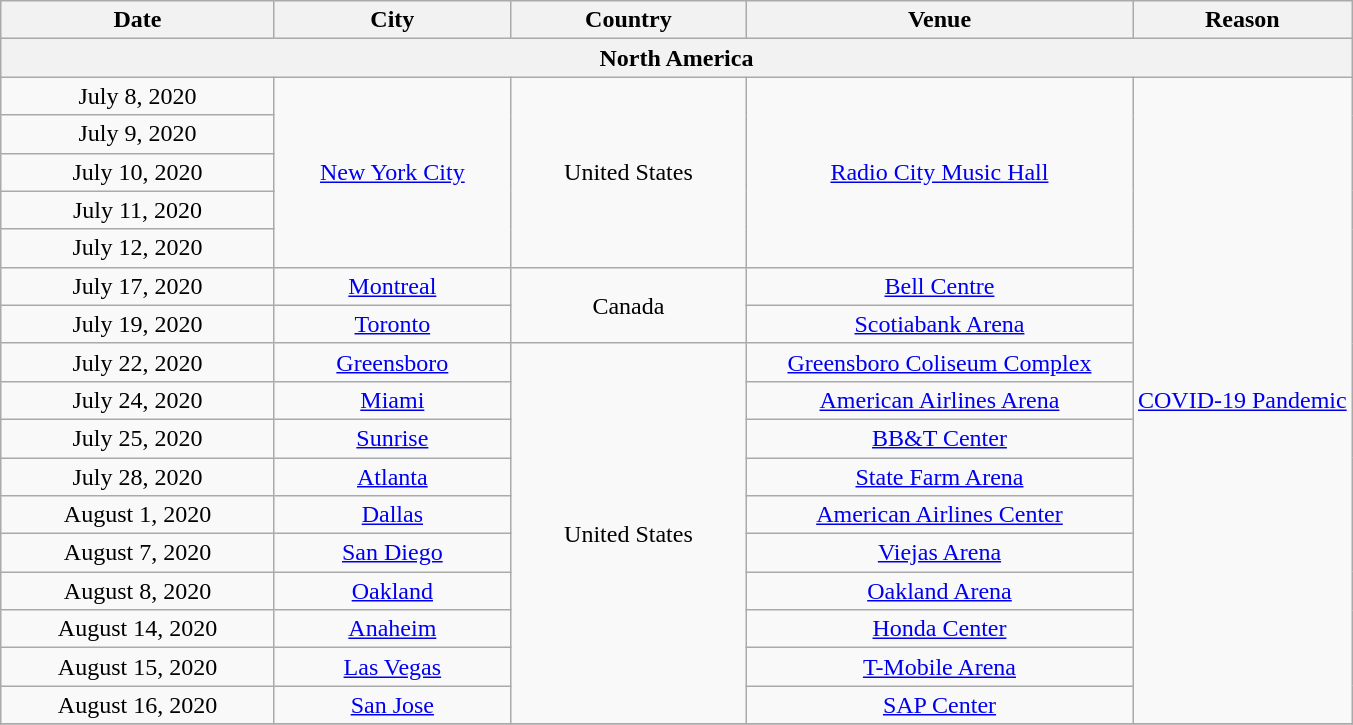<table class="wikitable" style="text-align:center;">
<tr>
<th style="width:175px;">Date</th>
<th style="width:150px;">City</th>
<th style="width:150px;">Country</th>
<th style="width:250px;">Venue</th>
<th>Reason</th>
</tr>
<tr>
<th colspan="6">North America</th>
</tr>
<tr>
<td>July 8, 2020</td>
<td rowspan="5"><a href='#'>New York City</a></td>
<td rowspan="5">United States</td>
<td rowspan="5"><a href='#'>Radio City Music Hall</a></td>
<td rowspan="17"><a href='#'>COVID-19 Pandemic</a></td>
</tr>
<tr>
<td>July 9, 2020</td>
</tr>
<tr>
<td>July 10, 2020</td>
</tr>
<tr>
<td>July 11, 2020</td>
</tr>
<tr>
<td>July 12, 2020</td>
</tr>
<tr>
<td>July 17, 2020</td>
<td><a href='#'>Montreal</a></td>
<td rowspan="2">Canada</td>
<td><a href='#'>Bell Centre</a></td>
</tr>
<tr>
<td>July 19, 2020</td>
<td><a href='#'>Toronto</a></td>
<td><a href='#'>Scotiabank Arena</a></td>
</tr>
<tr>
<td>July 22, 2020</td>
<td><a href='#'>Greensboro</a></td>
<td rowspan="10">United States</td>
<td><a href='#'>Greensboro Coliseum Complex</a></td>
</tr>
<tr>
<td>July 24, 2020</td>
<td><a href='#'>Miami</a></td>
<td><a href='#'>American Airlines Arena</a></td>
</tr>
<tr>
<td>July 25, 2020</td>
<td><a href='#'>Sunrise</a></td>
<td><a href='#'>BB&T Center</a></td>
</tr>
<tr>
<td>July 28, 2020</td>
<td><a href='#'>Atlanta</a></td>
<td><a href='#'>State Farm Arena</a></td>
</tr>
<tr>
<td>August 1, 2020</td>
<td><a href='#'>Dallas</a></td>
<td><a href='#'>American Airlines Center</a></td>
</tr>
<tr>
<td>August 7, 2020</td>
<td><a href='#'>San Diego</a></td>
<td><a href='#'>Viejas Arena</a></td>
</tr>
<tr>
<td>August 8, 2020</td>
<td><a href='#'>Oakland</a></td>
<td><a href='#'>Oakland Arena</a></td>
</tr>
<tr>
<td>August 14, 2020</td>
<td><a href='#'>Anaheim</a></td>
<td><a href='#'>Honda Center</a></td>
</tr>
<tr>
<td>August 15, 2020</td>
<td><a href='#'>Las Vegas</a></td>
<td><a href='#'>T-Mobile Arena</a></td>
</tr>
<tr>
<td>August 16, 2020</td>
<td><a href='#'>San Jose</a></td>
<td><a href='#'>SAP Center</a></td>
</tr>
<tr>
</tr>
</table>
